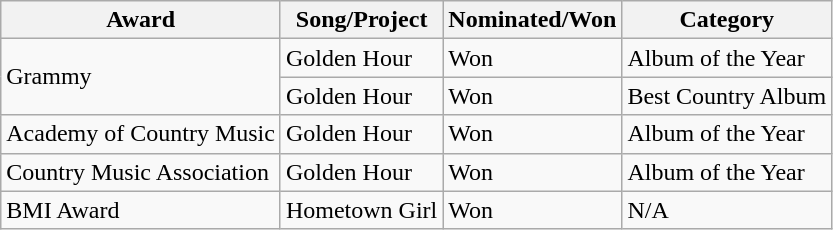<table class="wikitable">
<tr>
<th>Award</th>
<th>Song/Project</th>
<th>Nominated/Won</th>
<th>Category</th>
</tr>
<tr>
<td rowspan="2">Grammy</td>
<td>Golden Hour</td>
<td>Won</td>
<td>Album of the Year</td>
</tr>
<tr>
<td>Golden Hour</td>
<td>Won</td>
<td>Best Country Album</td>
</tr>
<tr>
<td>Academy of Country Music</td>
<td>Golden Hour</td>
<td>Won</td>
<td>Album of the Year</td>
</tr>
<tr>
<td>Country Music Association</td>
<td>Golden Hour</td>
<td>Won</td>
<td>Album of the Year</td>
</tr>
<tr>
<td>BMI Award</td>
<td>Hometown Girl</td>
<td>Won</td>
<td>N/A</td>
</tr>
</table>
